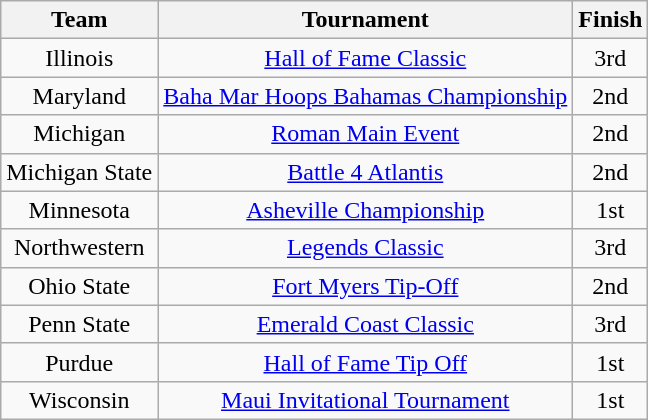<table class="wikitable">
<tr>
<th>Team</th>
<th>Tournament</th>
<th>Finish</th>
</tr>
<tr style="text-align:center;">
<td>Illinois</td>
<td><a href='#'>Hall of Fame Classic</a></td>
<td>3rd</td>
</tr>
<tr style="text-align:center;">
<td>Maryland</td>
<td><a href='#'>Baha Mar Hoops Bahamas Championship</a></td>
<td>2nd</td>
</tr>
<tr style="text-align:center;">
<td>Michigan</td>
<td><a href='#'>Roman Main Event</a></td>
<td>2nd</td>
</tr>
<tr style="text-align:center;">
<td>Michigan State</td>
<td><a href='#'>Battle 4 Atlantis</a></td>
<td>2nd</td>
</tr>
<tr style="text-align:center;">
<td>Minnesota</td>
<td><a href='#'>Asheville Championship</a></td>
<td>1st</td>
</tr>
<tr style="text-align:center;">
<td>Northwestern</td>
<td><a href='#'>Legends Classic</a></td>
<td>3rd</td>
</tr>
<tr style="text-align:center;">
<td>Ohio State</td>
<td><a href='#'>Fort Myers Tip-Off</a></td>
<td>2nd</td>
</tr>
<tr style="text-align:center;">
<td>Penn State</td>
<td><a href='#'>Emerald Coast Classic</a></td>
<td>3rd</td>
</tr>
<tr style="text-align:center;">
<td>Purdue</td>
<td><a href='#'>Hall of Fame Tip Off</a></td>
<td>1st</td>
</tr>
<tr style="text-align:center;">
<td>Wisconsin</td>
<td><a href='#'>Maui Invitational Tournament</a></td>
<td>1st</td>
</tr>
</table>
